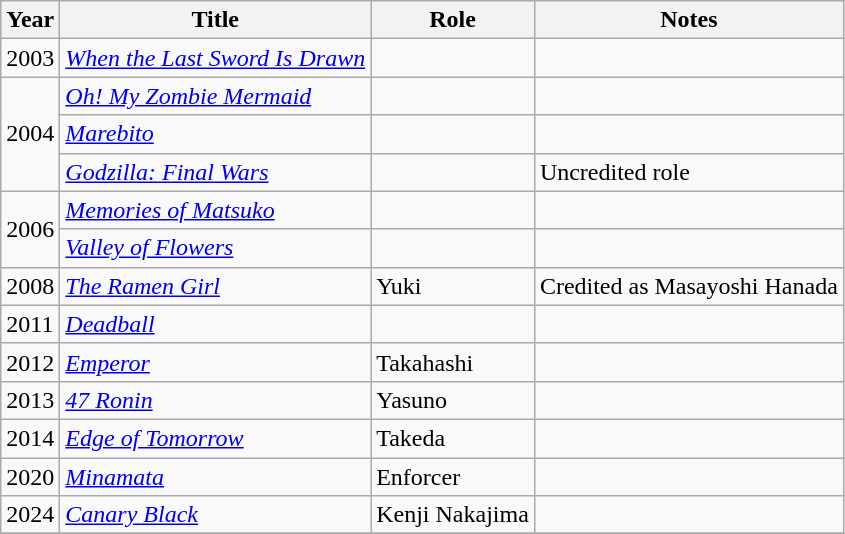<table class="wikitable sortable">
<tr>
<th>Year</th>
<th>Title</th>
<th>Role</th>
<th>Notes</th>
</tr>
<tr>
<td>2003</td>
<td><em><a href='#'>When the Last Sword Is Drawn</a></em></td>
<td></td>
<td></td>
</tr>
<tr>
<td rowspan="3">2004</td>
<td><em><a href='#'>Oh! My Zombie Mermaid</a></em></td>
<td></td>
<td></td>
</tr>
<tr>
<td><em><a href='#'>Marebito</a></em></td>
<td></td>
<td></td>
</tr>
<tr>
<td><em><a href='#'>Godzilla: Final Wars</a></em></td>
<td></td>
<td>Uncredited role</td>
</tr>
<tr>
<td rowspan="2">2006</td>
<td><em><a href='#'>Memories of Matsuko</a></em></td>
<td></td>
<td></td>
</tr>
<tr>
<td><em><a href='#'>Valley of Flowers</a></em></td>
<td></td>
<td></td>
</tr>
<tr>
<td>2008</td>
<td><em><a href='#'>The Ramen Girl</a></em></td>
<td>Yuki</td>
<td>Credited as Masayoshi Hanada</td>
</tr>
<tr>
<td>2011</td>
<td><em><a href='#'>Deadball</a></em></td>
<td></td>
<td></td>
</tr>
<tr>
<td>2012</td>
<td><em><a href='#'>Emperor</a></em></td>
<td>Takahashi</td>
<td></td>
</tr>
<tr>
<td>2013</td>
<td><em><a href='#'>47 Ronin</a></em></td>
<td>Yasuno</td>
<td></td>
</tr>
<tr>
<td>2014</td>
<td><em><a href='#'>Edge of Tomorrow</a></em></td>
<td>Takeda</td>
<td></td>
</tr>
<tr>
<td>2020</td>
<td><em><a href='#'>Minamata</a></em></td>
<td>Enforcer</td>
<td></td>
</tr>
<tr>
<td>2024</td>
<td><em><a href='#'>Canary Black</a></em></td>
<td>Kenji Nakajima</td>
<td></td>
</tr>
<tr>
</tr>
</table>
